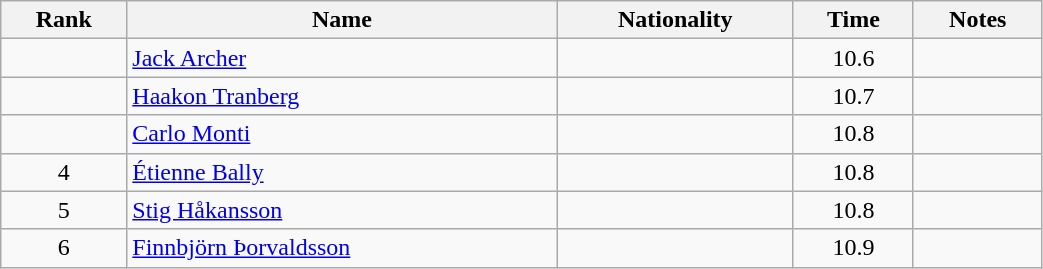<table class="wikitable sortable" style="text-align:center;width: 55%">
<tr>
<th>Rank</th>
<th>Name</th>
<th>Nationality</th>
<th>Time</th>
<th>Notes</th>
</tr>
<tr>
<td></td>
<td align=left><a href='#'>Jack Archer</a></td>
<td align=left></td>
<td>10.6</td>
<td></td>
</tr>
<tr>
<td></td>
<td align=left><a href='#'>Haakon Tranberg</a></td>
<td align=left></td>
<td>10.7</td>
<td></td>
</tr>
<tr>
<td></td>
<td align=left><a href='#'>Carlo Monti</a></td>
<td align=left></td>
<td>10.8</td>
<td></td>
</tr>
<tr>
<td>4</td>
<td align=left><a href='#'>Étienne Bally</a></td>
<td align=left></td>
<td>10.8</td>
<td></td>
</tr>
<tr>
<td>5</td>
<td align=left><a href='#'>Stig Håkansson</a></td>
<td align=left></td>
<td>10.8</td>
<td></td>
</tr>
<tr>
<td>6</td>
<td align=left><a href='#'>Finnbjörn Þorvaldsson</a></td>
<td align=left></td>
<td>10.9</td>
<td></td>
</tr>
</table>
